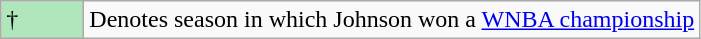<table class="wikitable">
<tr>
<td style="background:#afe6ba; width:3em;">†</td>
<td>Denotes season in which Johnson won a <a href='#'>WNBA championship</a></td>
</tr>
</table>
